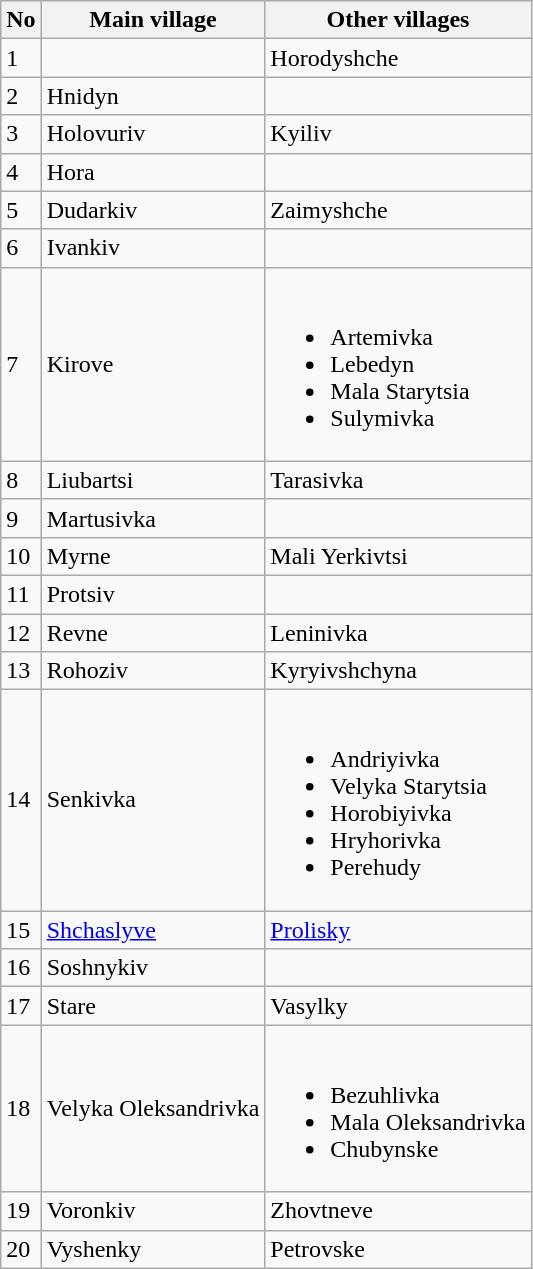<table class="wikitable">
<tr>
<th>No</th>
<th>Main village</th>
<th>Other villages</th>
</tr>
<tr>
<td>1</td>
<td></td>
<td>Horodyshche</td>
</tr>
<tr>
<td>2</td>
<td>Hnidyn</td>
<td></td>
</tr>
<tr>
<td>3</td>
<td>Holovuriv</td>
<td>Kyiliv</td>
</tr>
<tr>
<td>4</td>
<td>Hora</td>
<td></td>
</tr>
<tr>
<td>5</td>
<td>Dudarkiv</td>
<td>Zaimyshche</td>
</tr>
<tr>
<td>6</td>
<td>Ivankiv</td>
<td></td>
</tr>
<tr>
<td>7</td>
<td>Kirove</td>
<td><br><ul><li>Artemivka</li><li>Lebedyn</li><li>Mala Starytsia</li><li>Sulymivka</li></ul></td>
</tr>
<tr>
<td>8</td>
<td>Liubartsi</td>
<td>Tarasivka</td>
</tr>
<tr>
<td>9</td>
<td>Martusivka</td>
<td></td>
</tr>
<tr>
<td>10</td>
<td>Myrne</td>
<td>Mali Yerkivtsi</td>
</tr>
<tr>
<td>11</td>
<td>Protsiv</td>
<td></td>
</tr>
<tr>
<td>12</td>
<td>Revne</td>
<td>Leninivka</td>
</tr>
<tr>
<td>13</td>
<td>Rohoziv</td>
<td>Kyryivshchyna</td>
</tr>
<tr>
<td>14</td>
<td>Senkivka</td>
<td><br><ul><li>Andriyivka</li><li>Velyka Starytsia</li><li>Horobiyivka</li><li>Hryhorivka</li><li>Perehudy</li></ul></td>
</tr>
<tr>
<td>15</td>
<td><a href='#'>Shchaslyve</a></td>
<td><a href='#'>Prolisky</a></td>
</tr>
<tr>
<td>16</td>
<td>Soshnykiv</td>
<td></td>
</tr>
<tr>
<td>17</td>
<td>Stare</td>
<td>Vasylky</td>
</tr>
<tr>
<td>18</td>
<td>Velyka Oleksandrivka</td>
<td><br><ul><li>Bezuhlivka</li><li>Mala Oleksandrivka</li><li>Chubynske</li></ul></td>
</tr>
<tr>
<td>19</td>
<td>Voronkiv</td>
<td>Zhovtneve</td>
</tr>
<tr>
<td>20</td>
<td>Vyshenky</td>
<td>Petrovske</td>
</tr>
</table>
